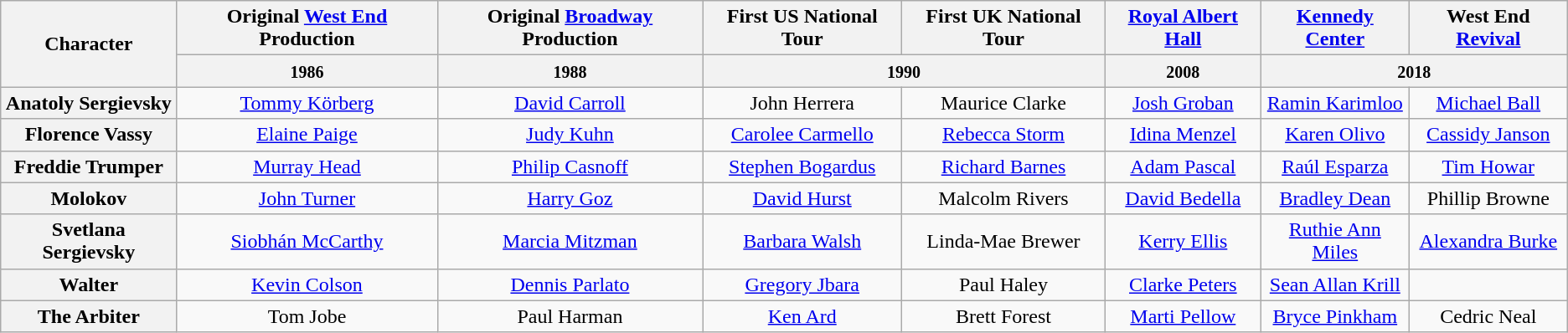<table class="wikitable" style="width:100;">
<tr>
<th rowspan="2">Character</th>
<th>Original <a href='#'>West End</a> Production</th>
<th>Original <a href='#'>Broadway</a> Production</th>
<th>First US National Tour</th>
<th>First UK National Tour</th>
<th><a href='#'>Royal Albert Hall</a></th>
<th><a href='#'>Kennedy Center</a></th>
<th>West End <a href='#'>Revival</a></th>
</tr>
<tr>
<th><small>1986</small></th>
<th><small>1988</small></th>
<th colspan="2"><small>1990</small></th>
<th><small>2008</small></th>
<th colspan=2><small>2018</small></th>
</tr>
<tr>
<th>Anatoly Sergievsky</th>
<td colspan="1" align="center"><a href='#'>Tommy Körberg</a></td>
<td colspan="1" align="center"><a href='#'>David Carroll</a></td>
<td colspan="1" align="center">John Herrera</td>
<td colspan="1" align="center">Maurice Clarke</td>
<td colspan="1" align="center"><a href='#'>Josh Groban</a></td>
<td colspan="1" align="center"><a href='#'>Ramin Karimloo</a></td>
<td colspan="1" align="center"><a href='#'>Michael Ball</a></td>
</tr>
<tr>
<th>Florence Vassy</th>
<td colspan="1" align="center"><a href='#'>Elaine Paige</a></td>
<td colspan="1" align="center"><a href='#'>Judy Kuhn</a></td>
<td colspan="1" align="center"><a href='#'>Carolee Carmello</a></td>
<td colspan="1" align="center"><a href='#'>Rebecca Storm</a></td>
<td colspan="1" align="center"><a href='#'>Idina Menzel</a></td>
<td colspan="1" align="center"><a href='#'>Karen Olivo</a></td>
<td colspan="1" align="center"><a href='#'>Cassidy Janson</a></td>
</tr>
<tr>
<th>Freddie Trumper</th>
<td colspan="1" align="center"><a href='#'>Murray Head</a></td>
<td colspan='1' align=center><a href='#'>Philip Casnoff</a></td>
<td colspan='1' align=center><a href='#'>Stephen Bogardus</a></td>
<td colspan='1' align=center><a href='#'>Richard Barnes</a></td>
<td colspan='1' align=center><a href='#'>Adam Pascal</a></td>
<td align=center><a href='#'>Raúl Esparza</a></td>
<td colspan='1' align=center><a href='#'>Tim Howar</a></td>
</tr>
<tr>
<th>Molokov</th>
<td colspan="1" align="center"><a href='#'>John Turner</a></td>
<td colspan='1' align=center><a href='#'>Harry Goz</a></td>
<td colspan='1' align=center><a href='#'>David Hurst</a></td>
<td colspan='1' align=center>Malcolm Rivers</td>
<td colspan='1' align=center><a href='#'>David Bedella</a></td>
<td colspan='1' align=center><a href='#'>Bradley Dean</a></td>
<td colspan='1' align=center>Phillip Browne</td>
</tr>
<tr>
<th>Svetlana Sergievsky</th>
<td colspan="1" align="center"><a href='#'>Siobhán McCarthy</a></td>
<td colspan='1' align=center><a href='#'>Marcia Mitzman</a></td>
<td colspan='1' align=center><a href='#'>Barbara Walsh</a></td>
<td colspan='1' align=center>Linda-Mae Brewer</td>
<td colspan='1' align=center><a href='#'>Kerry Ellis</a></td>
<td colspan='1' align=center><a href='#'>Ruthie Ann Miles</a></td>
<td colspan='1' align=center><a href='#'>Alexandra Burke</a></td>
</tr>
<tr>
<th>Walter</th>
<td colspan="1" align="center"><a href='#'>Kevin Colson</a></td>
<td colspan='1' align=center><a href='#'>Dennis Parlato</a></td>
<td colspan='1' align=center><a href='#'>Gregory Jbara</a></td>
<td colspan='1' align=center>Paul Haley</td>
<td colspan='1' align=center><a href='#'>Clarke Peters</a></td>
<td colspan='1' align=center><a href='#'>Sean Allan Krill</a></td>
<td></td>
</tr>
<tr>
<th>The Arbiter</th>
<td colspan="1" align="center">Tom Jobe</td>
<td colspan='1' align=center>Paul Harman</td>
<td colspan='1' align=center><a href='#'>Ken Ard</a></td>
<td colspan='1' align=center>Brett Forest</td>
<td colspan='1' align=center><a href='#'>Marti Pellow</a></td>
<td colspan='1' align=center><a href='#'>Bryce Pinkham</a></td>
<td colspan='1' align=center>Cedric Neal</td>
</tr>
</table>
